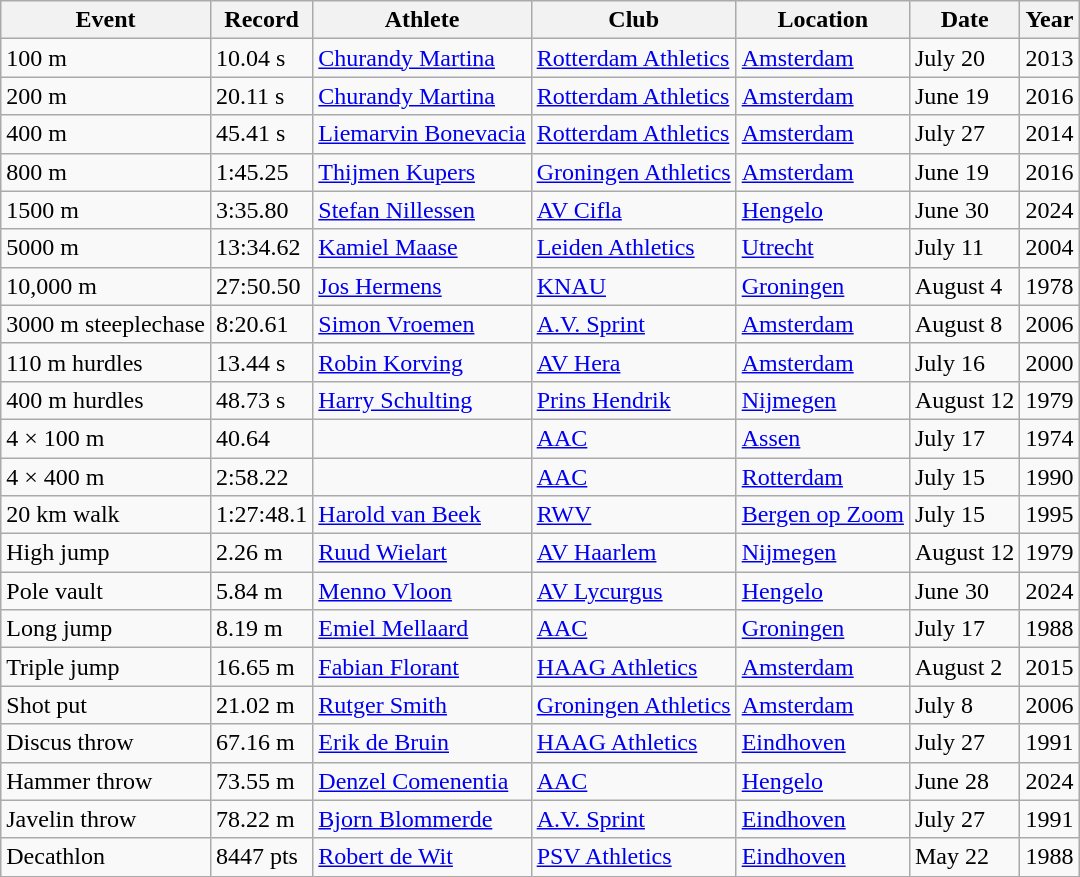<table class = "wikitable" align = "center">
<tr>
<th>Event</th>
<th>Record</th>
<th>Athlete</th>
<th>Club</th>
<th>Location</th>
<th>Date</th>
<th>Year</th>
</tr>
<tr>
<td>100 m</td>
<td>10.04 s</td>
<td><a href='#'>Churandy Martina</a></td>
<td><a href='#'>Rotterdam Athletics</a></td>
<td><a href='#'>Amsterdam</a></td>
<td>July 20</td>
<td>2013</td>
</tr>
<tr>
<td>200 m</td>
<td>20.11 s</td>
<td><a href='#'>Churandy Martina</a></td>
<td><a href='#'>Rotterdam Athletics</a></td>
<td><a href='#'>Amsterdam</a></td>
<td>June 19</td>
<td>2016</td>
</tr>
<tr>
<td>400 m</td>
<td>45.41 s</td>
<td><a href='#'>Liemarvin Bonevacia</a></td>
<td><a href='#'>Rotterdam Athletics</a></td>
<td><a href='#'>Amsterdam</a></td>
<td>July 27</td>
<td>2014</td>
</tr>
<tr>
<td>800 m</td>
<td>1:45.25</td>
<td><a href='#'>Thijmen Kupers</a></td>
<td><a href='#'>Groningen Athletics</a></td>
<td><a href='#'>Amsterdam</a></td>
<td>June 19</td>
<td>2016</td>
</tr>
<tr>
<td>1500 m</td>
<td>3:35.80</td>
<td><a href='#'>Stefan Nillessen</a></td>
<td><a href='#'>AV Cifla</a></td>
<td><a href='#'>Hengelo</a></td>
<td>June 30</td>
<td>2024</td>
</tr>
<tr>
<td>5000 m</td>
<td>13:34.62</td>
<td><a href='#'>Kamiel Maase</a></td>
<td><a href='#'>Leiden Athletics</a></td>
<td><a href='#'>Utrecht</a></td>
<td>July 11</td>
<td>2004</td>
</tr>
<tr>
<td>10,000 m</td>
<td>27:50.50</td>
<td><a href='#'>Jos Hermens</a></td>
<td><a href='#'>KNAU</a></td>
<td><a href='#'>Groningen</a></td>
<td>August 4</td>
<td>1978</td>
</tr>
<tr>
<td>3000 m steeplechase</td>
<td>8:20.61</td>
<td><a href='#'>Simon Vroemen</a></td>
<td><a href='#'>A.V. Sprint</a></td>
<td><a href='#'>Amsterdam</a></td>
<td>August 8</td>
<td>2006</td>
</tr>
<tr>
<td>110 m hurdles</td>
<td>13.44 s</td>
<td><a href='#'>Robin Korving</a></td>
<td><a href='#'>AV Hera</a></td>
<td><a href='#'>Amsterdam</a></td>
<td>July 16</td>
<td>2000</td>
</tr>
<tr>
<td>400 m hurdles</td>
<td>48.73 s</td>
<td><a href='#'>Harry Schulting</a></td>
<td><a href='#'>Prins Hendrik</a></td>
<td><a href='#'>Nijmegen</a></td>
<td>August 12</td>
<td>1979</td>
</tr>
<tr>
<td>4 × 100 m</td>
<td>40.64</td>
<td></td>
<td><a href='#'>AAC</a></td>
<td><a href='#'>Assen</a></td>
<td>July 17</td>
<td>1974</td>
</tr>
<tr>
<td>4 × 400 m</td>
<td>2:58.22</td>
<td></td>
<td><a href='#'>AAC</a></td>
<td><a href='#'>Rotterdam</a></td>
<td>July 15</td>
<td>1990</td>
</tr>
<tr>
<td>20 km walk</td>
<td>1:27:48.1</td>
<td><a href='#'>Harold van Beek</a></td>
<td><a href='#'>RWV</a></td>
<td><a href='#'>Bergen op Zoom</a></td>
<td>July 15</td>
<td>1995</td>
</tr>
<tr>
<td>High jump</td>
<td>2.26 m</td>
<td><a href='#'>Ruud Wielart</a></td>
<td><a href='#'>AV Haarlem</a></td>
<td><a href='#'>Nijmegen</a></td>
<td>August 12</td>
<td>1979</td>
</tr>
<tr>
<td>Pole vault</td>
<td>5.84 m</td>
<td><a href='#'>Menno Vloon</a></td>
<td><a href='#'>AV Lycurgus</a></td>
<td><a href='#'>Hengelo</a></td>
<td>June 30</td>
<td>2024</td>
</tr>
<tr>
<td>Long jump</td>
<td>8.19 m</td>
<td><a href='#'>Emiel Mellaard</a></td>
<td><a href='#'>AAC</a></td>
<td><a href='#'>Groningen</a></td>
<td>July 17</td>
<td>1988</td>
</tr>
<tr>
<td>Triple jump</td>
<td>16.65 m</td>
<td><a href='#'>Fabian Florant</a></td>
<td><a href='#'>HAAG Athletics</a></td>
<td><a href='#'>Amsterdam</a></td>
<td>August 2</td>
<td>2015</td>
</tr>
<tr>
<td>Shot put</td>
<td>21.02 m</td>
<td><a href='#'>Rutger Smith</a></td>
<td><a href='#'>Groningen Athletics</a></td>
<td><a href='#'>Amsterdam</a></td>
<td>July 8</td>
<td>2006</td>
</tr>
<tr>
<td>Discus throw</td>
<td>67.16 m</td>
<td><a href='#'>Erik de Bruin</a></td>
<td><a href='#'>HAAG Athletics</a></td>
<td><a href='#'>Eindhoven</a></td>
<td>July 27</td>
<td>1991</td>
</tr>
<tr>
<td>Hammer throw</td>
<td>73.55 m</td>
<td><a href='#'>Denzel Comenentia</a></td>
<td><a href='#'>AAC</a></td>
<td><a href='#'>Hengelo</a></td>
<td>June 28</td>
<td>2024</td>
</tr>
<tr>
<td>Javelin throw</td>
<td>78.22 m</td>
<td><a href='#'>Bjorn Blommerde</a></td>
<td><a href='#'>A.V. Sprint</a></td>
<td><a href='#'>Eindhoven</a></td>
<td>July 27</td>
<td>1991</td>
</tr>
<tr>
<td>Decathlon</td>
<td>8447 pts</td>
<td><a href='#'>Robert de Wit</a></td>
<td><a href='#'>PSV Athletics</a></td>
<td><a href='#'>Eindhoven</a></td>
<td>May 22</td>
<td>1988</td>
</tr>
</table>
